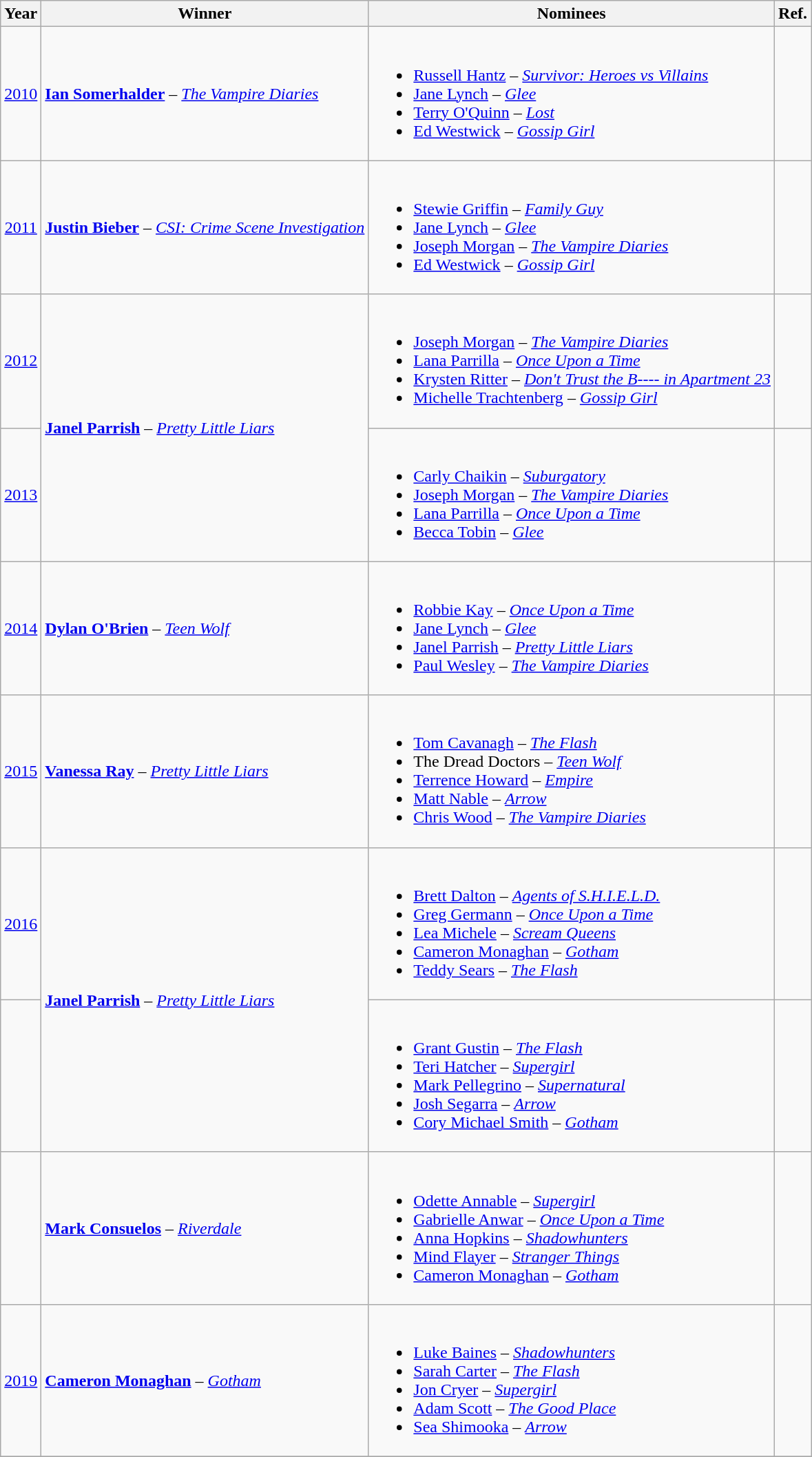<table class="wikitable">
<tr>
<th>Year</th>
<th>Winner</th>
<th>Nominees</th>
<th>Ref.</th>
</tr>
<tr>
<td align="center"><a href='#'>2010</a></td>
<td><strong><a href='#'>Ian Somerhalder</a></strong> – <em><a href='#'>The Vampire Diaries</a></em></td>
<td><br><ul><li><a href='#'>Russell Hantz</a> – <em><a href='#'>Survivor: Heroes vs Villains</a></em></li><li><a href='#'>Jane Lynch</a> – <em><a href='#'>Glee</a></em></li><li><a href='#'>Terry O'Quinn</a> – <em><a href='#'>Lost</a></em></li><li><a href='#'>Ed Westwick</a> – <em><a href='#'>Gossip Girl</a></em></li></ul></td>
<td align="center"></td>
</tr>
<tr>
<td align="center"><a href='#'>2011</a></td>
<td><strong><a href='#'>Justin Bieber</a></strong> – <em><a href='#'>CSI: Crime Scene Investigation</a></em></td>
<td><br><ul><li><a href='#'>Stewie Griffin</a> – <em><a href='#'>Family Guy</a></em></li><li><a href='#'>Jane Lynch</a> – <em><a href='#'>Glee</a></em></li><li><a href='#'>Joseph Morgan</a> – <em><a href='#'>The Vampire Diaries</a></em></li><li><a href='#'>Ed Westwick</a> – <em><a href='#'>Gossip Girl</a></em></li></ul></td>
<td align="center"></td>
</tr>
<tr>
<td align="center"><a href='#'>2012</a></td>
<td rowspan="2"><strong><a href='#'>Janel Parrish</a></strong> – <em><a href='#'>Pretty Little Liars</a></em></td>
<td><br><ul><li><a href='#'>Joseph Morgan</a> – <em><a href='#'>The Vampire Diaries</a></em></li><li><a href='#'>Lana Parrilla</a> – <em><a href='#'>Once Upon a Time</a></em></li><li><a href='#'>Krysten Ritter</a> – <em><a href='#'>Don't Trust the B---- in Apartment 23</a></em></li><li><a href='#'>Michelle Trachtenberg</a> – <em><a href='#'>Gossip Girl</a></em></li></ul></td>
<td align="center"></td>
</tr>
<tr>
<td align="center"><a href='#'>2013</a></td>
<td><br><ul><li><a href='#'>Carly Chaikin</a> – <em><a href='#'>Suburgatory</a></em></li><li><a href='#'>Joseph Morgan</a> – <em><a href='#'>The Vampire Diaries</a></em></li><li><a href='#'>Lana Parrilla</a> – <em><a href='#'>Once Upon a Time</a></em></li><li><a href='#'>Becca Tobin</a> – <em><a href='#'>Glee</a></em></li></ul></td>
<td align="center"></td>
</tr>
<tr>
<td align="center"><a href='#'>2014</a></td>
<td><strong><a href='#'>Dylan O'Brien</a></strong> – <em><a href='#'>Teen Wolf</a></em></td>
<td><br><ul><li><a href='#'>Robbie Kay</a> – <em><a href='#'>Once Upon a Time</a></em></li><li><a href='#'>Jane Lynch</a> – <em><a href='#'>Glee</a></em></li><li><a href='#'>Janel Parrish</a> – <em><a href='#'>Pretty Little Liars</a></em></li><li><a href='#'>Paul Wesley</a> – <em><a href='#'>The Vampire Diaries</a></em></li></ul></td>
<td align="center"></td>
</tr>
<tr>
<td align="center"><a href='#'>2015</a></td>
<td><strong><a href='#'>Vanessa Ray</a></strong> – <em><a href='#'>Pretty Little Liars</a></em></td>
<td><br><ul><li><a href='#'>Tom Cavanagh</a> – <em><a href='#'>The Flash</a></em></li><li>The Dread Doctors – <em><a href='#'>Teen Wolf</a></em></li><li><a href='#'>Terrence Howard</a> – <em><a href='#'>Empire</a></em></li><li><a href='#'>Matt Nable</a> – <em><a href='#'>Arrow</a></em></li><li><a href='#'>Chris Wood</a> – <em><a href='#'>The Vampire Diaries</a></em></li></ul></td>
<td align="center"></td>
</tr>
<tr>
<td align="center"><a href='#'>2016</a></td>
<td rowspan="2"><strong><a href='#'>Janel Parrish</a></strong> – <em><a href='#'>Pretty Little Liars</a></em></td>
<td><br><ul><li><a href='#'>Brett Dalton</a> – <em><a href='#'>Agents of S.H.I.E.L.D.</a></em></li><li><a href='#'>Greg Germann</a> – <em><a href='#'>Once Upon a Time</a></em></li><li><a href='#'>Lea Michele</a> – <em><a href='#'>Scream Queens</a></em></li><li><a href='#'>Cameron Monaghan</a> – <em><a href='#'>Gotham</a></em></li><li><a href='#'>Teddy Sears</a> – <em><a href='#'>The Flash</a></em></li></ul></td>
<td align="center"></td>
</tr>
<tr>
<td></td>
<td><br><ul><li><a href='#'>Grant Gustin</a> – <em><a href='#'>The Flash</a></em></li><li><a href='#'>Teri Hatcher</a> – <em><a href='#'>Supergirl</a></em></li><li><a href='#'>Mark Pellegrino</a> – <em><a href='#'>Supernatural</a></em></li><li><a href='#'>Josh Segarra</a> – <em><a href='#'>Arrow</a></em></li><li><a href='#'>Cory Michael Smith</a> – <em><a href='#'>Gotham</a></em></li></ul></td>
<td></td>
</tr>
<tr>
<td></td>
<td><strong><a href='#'>Mark Consuelos</a></strong> – <em><a href='#'>Riverdale</a></em></td>
<td><br><ul><li><a href='#'>Odette Annable</a> – <em><a href='#'>Supergirl</a></em></li><li><a href='#'>Gabrielle Anwar</a> – <em><a href='#'>Once Upon a Time</a></em></li><li><a href='#'>Anna Hopkins</a> – <em><a href='#'>Shadowhunters</a></em></li><li><a href='#'>Mind Flayer</a> – <em><a href='#'>Stranger Things</a></em></li><li><a href='#'>Cameron Monaghan</a> – <em><a href='#'>Gotham</a></em></li></ul></td>
<td></td>
</tr>
<tr>
<td align="center"><a href='#'>2019</a></td>
<td><strong><a href='#'>Cameron Monaghan</a></strong> – <em><a href='#'>Gotham</a></em></td>
<td><br><ul><li><a href='#'>Luke Baines</a> – <em><a href='#'>Shadowhunters</a></em></li><li><a href='#'>Sarah Carter</a> – <em><a href='#'>The Flash</a></em></li><li><a href='#'>Jon Cryer</a> – <em><a href='#'>Supergirl</a></em></li><li><a href='#'>Adam Scott</a> – <em><a href='#'>The Good Place</a></em></li><li><a href='#'>Sea Shimooka</a> – <em><a href='#'>Arrow</a></em></li></ul></td>
<td align="center"></td>
</tr>
<tr>
</tr>
</table>
